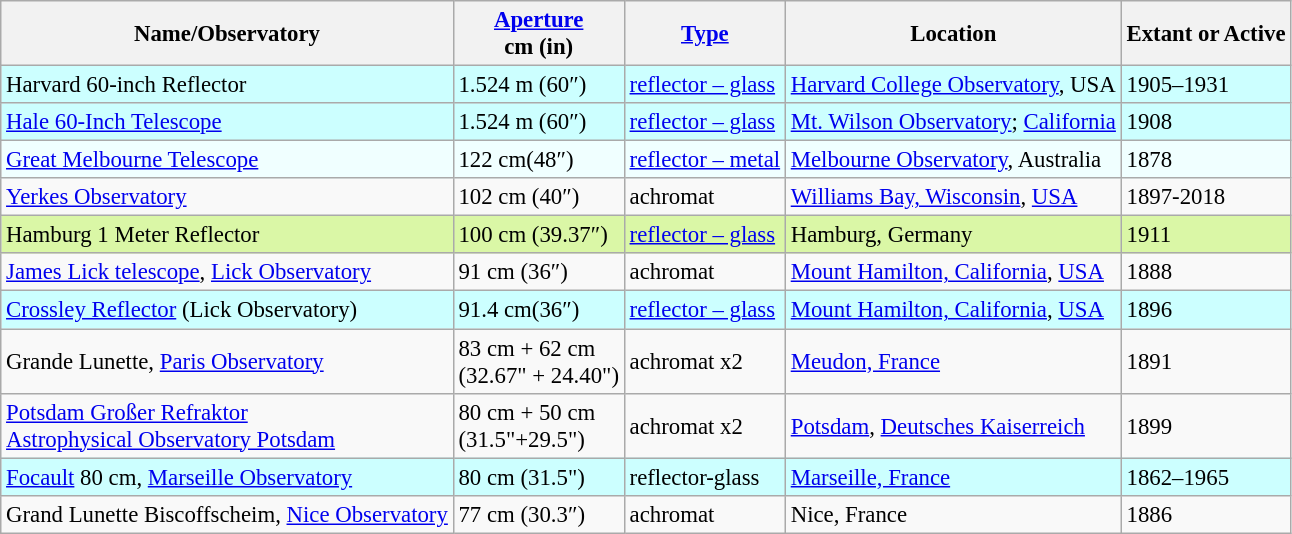<table class="wikitable sortable" style="font-size:95%;">
<tr>
<th>Name/Observatory</th>
<th class="unsortable"><a href='#'>Aperture</a> <br>cm (in)</th>
<th><a href='#'>Type</a></th>
<th>Location</th>
<th>Extant or Active</th>
</tr>
<tr style="background:#CCFFFF">
<td>Harvard 60-inch Reflector</td>
<td>1.524 m (60″)</td>
<td><a href='#'>reflector – glass</a></td>
<td><a href='#'>Harvard College Observatory</a>, USA</td>
<td>1905–1931</td>
</tr>
<tr style="background:#CCFFFF">
<td><a href='#'>Hale 60-Inch Telescope</a></td>
<td>1.524 m (60″)</td>
<td><a href='#'>reflector – glass</a></td>
<td><a href='#'>Mt. Wilson Observatory</a>; <a href='#'>California</a></td>
<td>1908</td>
</tr>
<tr style="background:#F0FFFF">
<td><a href='#'>Great Melbourne Telescope</a></td>
<td>122 cm(48″)</td>
<td><a href='#'>reflector – metal</a></td>
<td><a href='#'>Melbourne Observatory</a>, Australia</td>
<td>1878</td>
</tr>
<tr>
<td><a href='#'>Yerkes Observatory</a></td>
<td>102 cm (40″)</td>
<td>achromat</td>
<td><a href='#'>Williams Bay, Wisconsin</a>, <a href='#'>USA</a></td>
<td>1897-2018</td>
</tr>
<tr style="background:#DAF7A6">
<td>Hamburg 1 Meter Reflector</td>
<td>100 cm (39.37″)</td>
<td><a href='#'>reflector – glass</a></td>
<td>Hamburg, Germany</td>
<td>1911</td>
</tr>
<tr>
<td><a href='#'>James Lick telescope</a>, <a href='#'>Lick Observatory</a></td>
<td>91 cm (36″)</td>
<td>achromat</td>
<td><a href='#'>Mount Hamilton, California</a>, <a href='#'>USA</a></td>
<td>1888</td>
</tr>
<tr style="background:#CCFFFF">
<td><a href='#'>Crossley Reflector</a> (Lick Observatory)</td>
<td>91.4 cm(36″)</td>
<td><a href='#'>reflector – glass</a></td>
<td><a href='#'>Mount Hamilton, California</a>, <a href='#'>USA</a></td>
<td>1896</td>
</tr>
<tr>
<td>Grande Lunette, <a href='#'>Paris Observatory</a></td>
<td>83 cm + 62 cm <br> (32.67" + 24.40")</td>
<td>achromat x2</td>
<td><a href='#'>Meudon, France</a></td>
<td>1891</td>
</tr>
<tr>
<td><a href='#'>Potsdam Großer Refraktor</a> <br> <a href='#'>Astrophysical Observatory Potsdam</a></td>
<td>80 cm + 50 cm <br> (31.5"+29.5")</td>
<td>achromat x2</td>
<td><a href='#'>Potsdam</a>, <a href='#'>Deutsches Kaiserreich</a></td>
<td>1899</td>
</tr>
<tr style="background:#CCFFFF">
<td><a href='#'>Focault</a> 80 cm, <a href='#'>Marseille Observatory</a></td>
<td>80 cm (31.5")</td>
<td>reflector-glass</td>
<td><a href='#'>Marseille, France</a></td>
<td>1862–1965</td>
</tr>
<tr>
<td>Grand Lunette Biscoffscheim, <a href='#'>Nice Observatory</a></td>
<td>77 cm (30.3″)</td>
<td>achromat</td>
<td>Nice, France</td>
<td>1886</td>
</tr>
</table>
